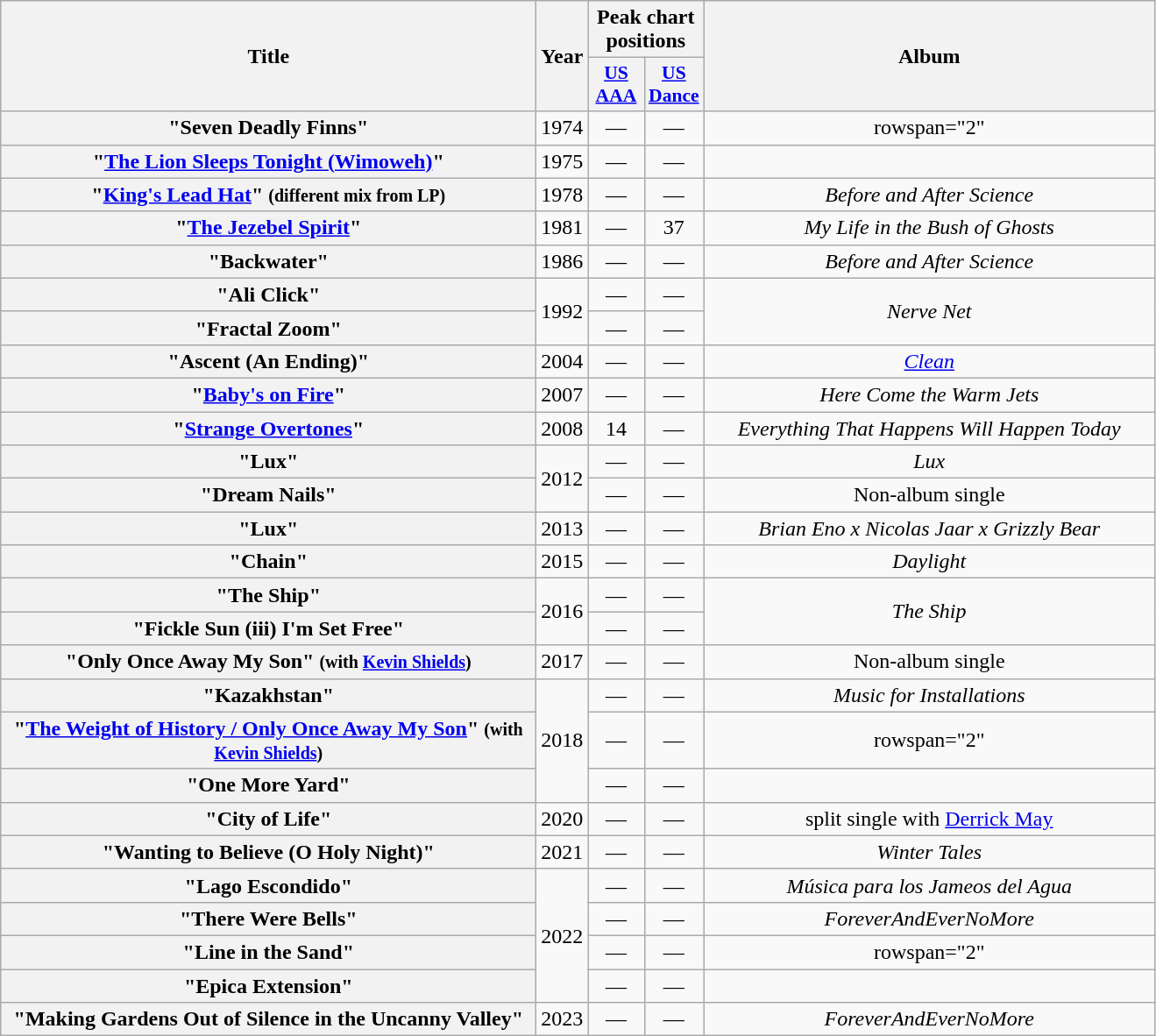<table class="wikitable plainrowheaders" style="text-align:center;" border="1">
<tr>
<th rowspan="2" scope="col" style="width:25em;">Title</th>
<th rowspan="2" scope="col" style="width:2em;">Year</th>
<th colspan="2" scope="col">Peak chart positions</th>
<th rowspan="2" scope="col" style="width:21em;">Album</th>
</tr>
<tr>
<th scope="col" style="width:2.5em;font-size:90%;"><a href='#'>US<br>AAA</a><br></th>
<th scope="col" style="width:2.5em;font-size:90%;"><a href='#'>US<br>Dance</a><br></th>
</tr>
<tr>
<th scope="row">"Seven Deadly Finns"</th>
<td>1974</td>
<td>—</td>
<td>—</td>
<td>rowspan="2" </td>
</tr>
<tr>
<th scope="row">"<a href='#'>The Lion Sleeps Tonight (Wimoweh)</a>"</th>
<td>1975</td>
<td>—</td>
<td>—</td>
</tr>
<tr>
<th scope="row">"<a href='#'>King's Lead Hat</a>" <small>(different mix from LP)</small></th>
<td>1978</td>
<td>—</td>
<td>—</td>
<td><em>Before and After Science</em></td>
</tr>
<tr>
<th scope="row">"<a href='#'>The Jezebel Spirit</a>"</th>
<td>1981</td>
<td>—</td>
<td>37</td>
<td><em>My Life in the Bush of Ghosts</em></td>
</tr>
<tr>
<th scope="row">"Backwater"</th>
<td>1986</td>
<td>—</td>
<td>—</td>
<td><em>Before and After Science</em></td>
</tr>
<tr>
<th scope="row">"Ali Click"</th>
<td rowspan="2">1992</td>
<td>—</td>
<td>—</td>
<td rowspan="2"><em>Nerve Net</em></td>
</tr>
<tr>
<th scope="row">"Fractal Zoom"</th>
<td>—</td>
<td>—</td>
</tr>
<tr>
<th scope="row">"Ascent (An Ending)"</th>
<td>2004</td>
<td>—</td>
<td>—</td>
<td><em><a href='#'>Clean</a></em></td>
</tr>
<tr>
<th scope="row">"<a href='#'>Baby's on Fire</a>"</th>
<td>2007</td>
<td>—</td>
<td>—</td>
<td><em>Here Come the Warm Jets</em></td>
</tr>
<tr>
<th scope="row">"<a href='#'>Strange Overtones</a>"</th>
<td>2008</td>
<td>14</td>
<td>—</td>
<td><em>Everything That Happens Will Happen Today</em></td>
</tr>
<tr>
<th scope="row">"Lux" </th>
<td rowspan="2">2012</td>
<td>—</td>
<td>—</td>
<td><em>Lux</em></td>
</tr>
<tr>
<th scope="row">"Dream Nails" </th>
<td>—</td>
<td>—</td>
<td>Non-album single</td>
</tr>
<tr>
<th scope="row">"Lux" </th>
<td>2013</td>
<td>—</td>
<td>—</td>
<td><em>Brian Eno x Nicolas Jaar x Grizzly Bear</em></td>
</tr>
<tr>
<th scope="row">"Chain" </th>
<td>2015</td>
<td>—</td>
<td>—</td>
<td><em>Daylight</em></td>
</tr>
<tr>
<th scope="row">"The Ship"</th>
<td rowspan="2">2016</td>
<td>—</td>
<td>—</td>
<td rowspan="2"><em>The Ship</em></td>
</tr>
<tr>
<th scope="row">"Fickle Sun (iii) I'm Set Free"</th>
<td>—</td>
<td>—</td>
</tr>
<tr>
<th scope="row">"Only Once Away My Son" <small>(with <a href='#'>Kevin Shields</a>)</small></th>
<td>2017</td>
<td>—</td>
<td>—</td>
<td>Non-album single</td>
</tr>
<tr>
<th scope="row">"Kazakhstan" </th>
<td rowspan="3">2018</td>
<td>—</td>
<td>—</td>
<td><em>Music for Installations</em></td>
</tr>
<tr>
<th scope="row">"<a href='#'>The Weight of History / Only Once Away My Son</a>" <small>(with <a href='#'>Kevin Shields</a>)</small></th>
<td>—</td>
<td>—</td>
<td>rowspan="2" </td>
</tr>
<tr>
<th scope="row">"One More Yard" </th>
<td>—</td>
<td>—</td>
</tr>
<tr>
<th scope="row">"City of Life"</th>
<td>2020</td>
<td>—</td>
<td>—</td>
<td>split single with <a href='#'>Derrick May</a></td>
</tr>
<tr>
<th scope="row">"Wanting to Believe (O Holy Night)" </th>
<td>2021</td>
<td>—</td>
<td>—</td>
<td><em>Winter Tales</em></td>
</tr>
<tr>
<th scope="row">"Lago Escondido" </th>
<td rowspan="4">2022</td>
<td>—</td>
<td>—</td>
<td><em>Música para los Jameos del Agua</em></td>
</tr>
<tr>
<th scope="row">"There Were Bells"</th>
<td>—</td>
<td>—</td>
<td><em>ForeverAndEverNoMore</em></td>
</tr>
<tr>
<th scope="row">"Line in the Sand" </th>
<td>—</td>
<td>—</td>
<td>rowspan="2" </td>
</tr>
<tr>
<th scope="row">"Epica Extension" </th>
<td>—</td>
<td>—</td>
</tr>
<tr>
<th scope="row">"Making Gardens Out of Silence in the Uncanny Valley"</th>
<td>2023</td>
<td>—</td>
<td>—</td>
<td><em>ForeverAndEverNoMore</em></td>
</tr>
</table>
